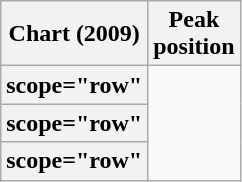<table class="wikitable sortable plainrowheaders" style="text-align:center">
<tr>
<th scope="col">Chart (2009)</th>
<th scope="col">Peak<br>position</th>
</tr>
<tr>
<th>scope="row"</th>
</tr>
<tr>
<th>scope="row"</th>
</tr>
<tr>
<th>scope="row"</th>
</tr>
</table>
